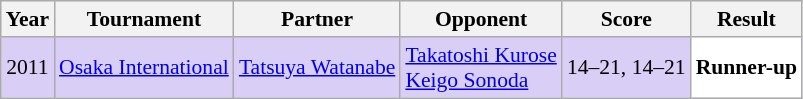<table class="sortable wikitable" style="font-size: 90%;">
<tr>
<th>Year</th>
<th>Tournament</th>
<th>Partner</th>
<th>Opponent</th>
<th>Score</th>
<th>Result</th>
</tr>
<tr style="background:#D8CEF6">
<td align="center">2011</td>
<td align="left"><a href='#'>Osaka International</a></td>
<td align="left"> <a href='#'>Tatsuya Watanabe</a></td>
<td align="left"> <a href='#'>Takatoshi Kurose</a> <br>  <a href='#'>Keigo Sonoda</a></td>
<td align="left">14–21, 14–21</td>
<td style="text-align:left; background:white"> <strong>Runner-up</strong></td>
</tr>
</table>
